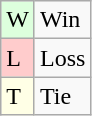<table class="wikitable">
<tr>
<td style="background:#dfd;">W</td>
<td>Win</td>
</tr>
<tr>
<td style="background:#fcc;">L</td>
<td>Loss</td>
</tr>
<tr>
<td style="background:#ffffe6;">T</td>
<td>Tie</td>
</tr>
</table>
